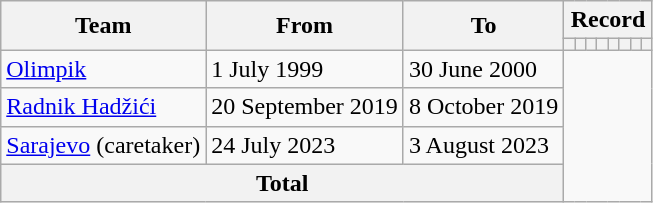<table class="wikitable" style="text-align: center">
<tr>
<th rowspan="2">Team</th>
<th rowspan="2">From</th>
<th rowspan="2">To</th>
<th colspan="8">Record</th>
</tr>
<tr>
<th></th>
<th></th>
<th></th>
<th></th>
<th></th>
<th></th>
<th></th>
<th></th>
</tr>
<tr>
<td align=left><a href='#'>Olimpik</a></td>
<td align=left>1 July 1999</td>
<td align=left>30 June 2000<br></td>
</tr>
<tr>
<td align=left><a href='#'>Radnik Hadžići</a></td>
<td align=left>20 September 2019</td>
<td align=left>8 October 2019<br></td>
</tr>
<tr>
<td align=left><a href='#'>Sarajevo</a> (caretaker)</td>
<td align=left>24 July 2023</td>
<td align=left>3 August 2023<br></td>
</tr>
<tr>
<th colspan="3">Total<br></th>
</tr>
</table>
